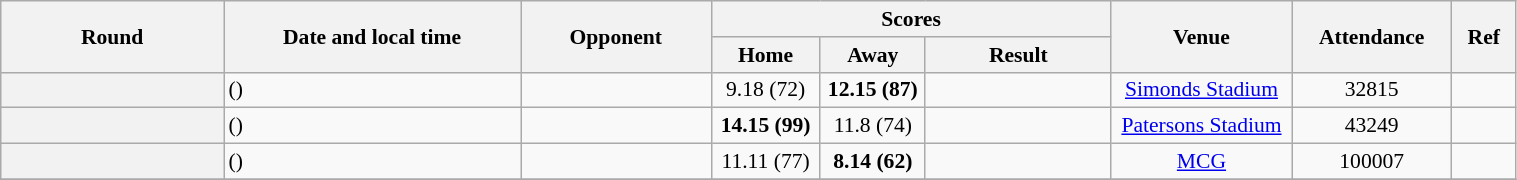<table class="wikitable plainrowheaders" style="font-size:90%; width:80%; text-align:center;">
<tr>
<th scope="col" rowspan="2" width=6%>Round</th>
<th scope="col" rowspan="2" width=8%>Date and local time</th>
<th scope="col" rowspan="2" width=4%>Opponent</th>
<th scope="col" colspan="3" width=9%>Scores</th>
<th scope="col" rowspan="2" width=4%>Venue</th>
<th scope="col" rowspan="2" width=2%>Attendance</th>
<th scope="col" rowspan=2 width=1%>Ref</th>
</tr>
<tr>
<th scope="col"  width=2%>Home</th>
<th scope="col" width=2%>Away</th>
<th scope="col" width=5%>Result</th>
</tr>
<tr>
<th scope="row"></th>
<td align=left> ()</td>
<td align=left></td>
<td>9.18 (72)</td>
<td><strong>12.15 (87)</strong></td>
<td></td>
<td><a href='#'>Simonds Stadium</a></td>
<td>32815</td>
<td></td>
</tr>
<tr>
<th scope="row"></th>
<td align=left> ()</td>
<td align=left></td>
<td><strong>14.15 (99)</strong></td>
<td>11.8 (74)</td>
<td></td>
<td><a href='#'>Patersons Stadium</a></td>
<td>43249</td>
<td></td>
</tr>
<tr>
<th scope="row"></th>
<td align=left> ()</td>
<td align=left></td>
<td>11.11 (77)</td>
<td><strong>8.14 (62)</strong></td>
<td></td>
<td><a href='#'>MCG</a></td>
<td>100007</td>
<td></td>
</tr>
<tr>
</tr>
</table>
